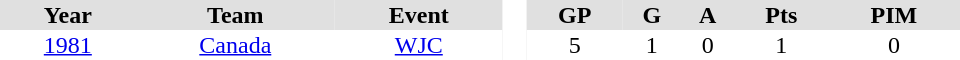<table border="0" cellpadding="1" cellspacing="0" style="text-align:center; width:40em">
<tr ALIGN="center" bgcolor="#e0e0e0">
<th>Year</th>
<th>Team</th>
<th>Event</th>
<th rowspan="99" bgcolor="#ffffff"> </th>
<th>GP</th>
<th>G</th>
<th>A</th>
<th>Pts</th>
<th>PIM</th>
</tr>
<tr>
<td><a href='#'>1981</a></td>
<td><a href='#'>Canada</a></td>
<td><a href='#'>WJC</a></td>
<td>5</td>
<td>1</td>
<td>0</td>
<td>1</td>
<td>0</td>
</tr>
</table>
